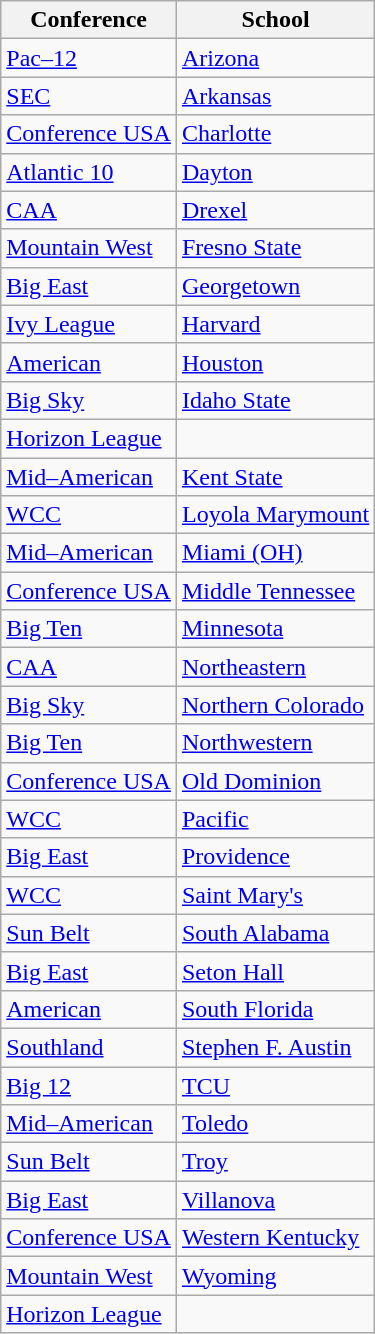<table class="wikitable sortable">
<tr>
<th>Conference</th>
<th>School</th>
</tr>
<tr>
<td><a href='#'>Pac–12</a></td>
<td><a href='#'>Arizona</a></td>
</tr>
<tr>
<td><a href='#'>SEC</a></td>
<td><a href='#'>Arkansas</a></td>
</tr>
<tr>
<td><a href='#'>Conference USA</a></td>
<td><a href='#'>Charlotte</a></td>
</tr>
<tr>
<td><a href='#'>Atlantic 10</a></td>
<td><a href='#'>Dayton</a></td>
</tr>
<tr>
<td><a href='#'>CAA</a></td>
<td><a href='#'>Drexel</a></td>
</tr>
<tr>
<td><a href='#'>Mountain West</a></td>
<td><a href='#'>Fresno State</a></td>
</tr>
<tr>
<td><a href='#'>Big East</a></td>
<td><a href='#'>Georgetown</a></td>
</tr>
<tr>
<td><a href='#'>Ivy League</a></td>
<td><a href='#'>Harvard</a></td>
</tr>
<tr>
<td><a href='#'>American</a></td>
<td><a href='#'>Houston</a></td>
</tr>
<tr>
<td><a href='#'>Big Sky</a></td>
<td><a href='#'>Idaho State</a></td>
</tr>
<tr>
<td><a href='#'>Horizon League</a></td>
<td></td>
</tr>
<tr>
<td><a href='#'>Mid–American</a></td>
<td><a href='#'>Kent State</a></td>
</tr>
<tr>
<td><a href='#'>WCC</a></td>
<td><a href='#'>Loyola Marymount</a></td>
</tr>
<tr>
<td><a href='#'>Mid–American</a></td>
<td><a href='#'>Miami (OH)</a></td>
</tr>
<tr>
<td><a href='#'>Conference USA</a></td>
<td><a href='#'>Middle Tennessee</a></td>
</tr>
<tr>
<td><a href='#'>Big Ten</a></td>
<td><a href='#'>Minnesota</a></td>
</tr>
<tr>
<td><a href='#'>CAA</a></td>
<td><a href='#'>Northeastern</a></td>
</tr>
<tr>
<td><a href='#'>Big Sky</a></td>
<td><a href='#'>Northern Colorado</a></td>
</tr>
<tr>
<td><a href='#'>Big Ten</a></td>
<td><a href='#'>Northwestern</a></td>
</tr>
<tr>
<td><a href='#'>Conference USA</a></td>
<td><a href='#'>Old Dominion</a></td>
</tr>
<tr>
<td><a href='#'>WCC</a></td>
<td><a href='#'>Pacific</a></td>
</tr>
<tr>
<td><a href='#'>Big East</a></td>
<td><a href='#'>Providence</a></td>
</tr>
<tr>
<td><a href='#'>WCC</a></td>
<td><a href='#'>Saint Mary's</a></td>
</tr>
<tr>
<td><a href='#'>Sun Belt</a></td>
<td><a href='#'>South Alabama</a></td>
</tr>
<tr>
<td><a href='#'>Big East</a></td>
<td><a href='#'>Seton Hall</a></td>
</tr>
<tr>
<td><a href='#'>American</a></td>
<td><a href='#'>South Florida</a></td>
</tr>
<tr>
<td><a href='#'>Southland</a></td>
<td><a href='#'>Stephen F. Austin</a></td>
</tr>
<tr>
<td><a href='#'>Big 12</a></td>
<td><a href='#'>TCU</a></td>
</tr>
<tr>
<td><a href='#'>Mid–American</a></td>
<td><a href='#'>Toledo</a></td>
</tr>
<tr>
<td><a href='#'>Sun Belt</a></td>
<td><a href='#'>Troy</a></td>
</tr>
<tr>
<td><a href='#'>Big East</a></td>
<td><a href='#'>Villanova</a></td>
</tr>
<tr>
<td><a href='#'>Conference USA</a></td>
<td><a href='#'>Western Kentucky</a></td>
</tr>
<tr>
<td><a href='#'>Mountain West</a></td>
<td><a href='#'>Wyoming</a></td>
</tr>
<tr>
<td><a href='#'>Horizon League</a></td>
<td></td>
</tr>
</table>
